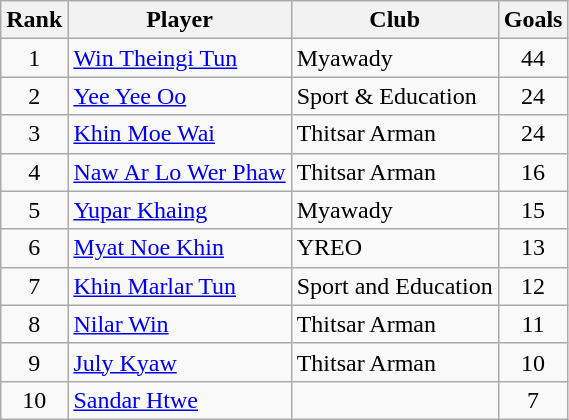<table class="wikitable" style="text-align:center">
<tr>
<th>Rank</th>
<th>Player</th>
<th>Club</th>
<th>Goals</th>
</tr>
<tr>
<td>1</td>
<td align="left"> <a href='#'>Win Theingi Tun</a></td>
<td align="left">Myawady</td>
<td>44</td>
</tr>
<tr>
<td>2</td>
<td align="left"> <a href='#'>Yee Yee Oo</a></td>
<td align="left">Sport & Education</td>
<td>24</td>
</tr>
<tr>
<td>3</td>
<td align="left"> <a href='#'>Khin Moe Wai</a></td>
<td align="left">Thitsar Arman</td>
<td>24</td>
</tr>
<tr>
<td>4</td>
<td align="left"> <a href='#'>Naw Ar Lo Wer Phaw</a></td>
<td align="left">Thitsar Arman</td>
<td>16</td>
</tr>
<tr>
<td>5</td>
<td align="left"> <a href='#'>Yupar Khaing</a></td>
<td align="left">Myawady</td>
<td>15</td>
</tr>
<tr>
<td>6</td>
<td align="left"> <a href='#'>Myat Noe Khin</a></td>
<td align="left">YREO</td>
<td>13</td>
</tr>
<tr>
<td>7</td>
<td align="left"> <a href='#'>Khin Marlar Tun</a></td>
<td align="left">Sport and Education</td>
<td>12</td>
</tr>
<tr>
<td>8</td>
<td align="left"> <a href='#'>Nilar Win</a></td>
<td align="left">Thitsar Arman</td>
<td>11</td>
</tr>
<tr>
<td>9</td>
<td align="left"> <a href='#'>July Kyaw</a></td>
<td align="left">Thitsar Arman</td>
<td>10</td>
</tr>
<tr>
<td>10</td>
<td align="left"> <a href='#'>Sandar Htwe</a></td>
<td align="left"></td>
<td>7</td>
</tr>
</table>
